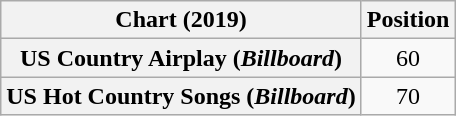<table class="wikitable sortable plainrowheaders" style="text-align:center">
<tr>
<th>Chart (2019)</th>
<th>Position</th>
</tr>
<tr>
<th scope="row">US Country Airplay (<em>Billboard</em>)</th>
<td>60</td>
</tr>
<tr>
<th scope="row">US Hot Country Songs (<em>Billboard</em>)</th>
<td>70</td>
</tr>
</table>
